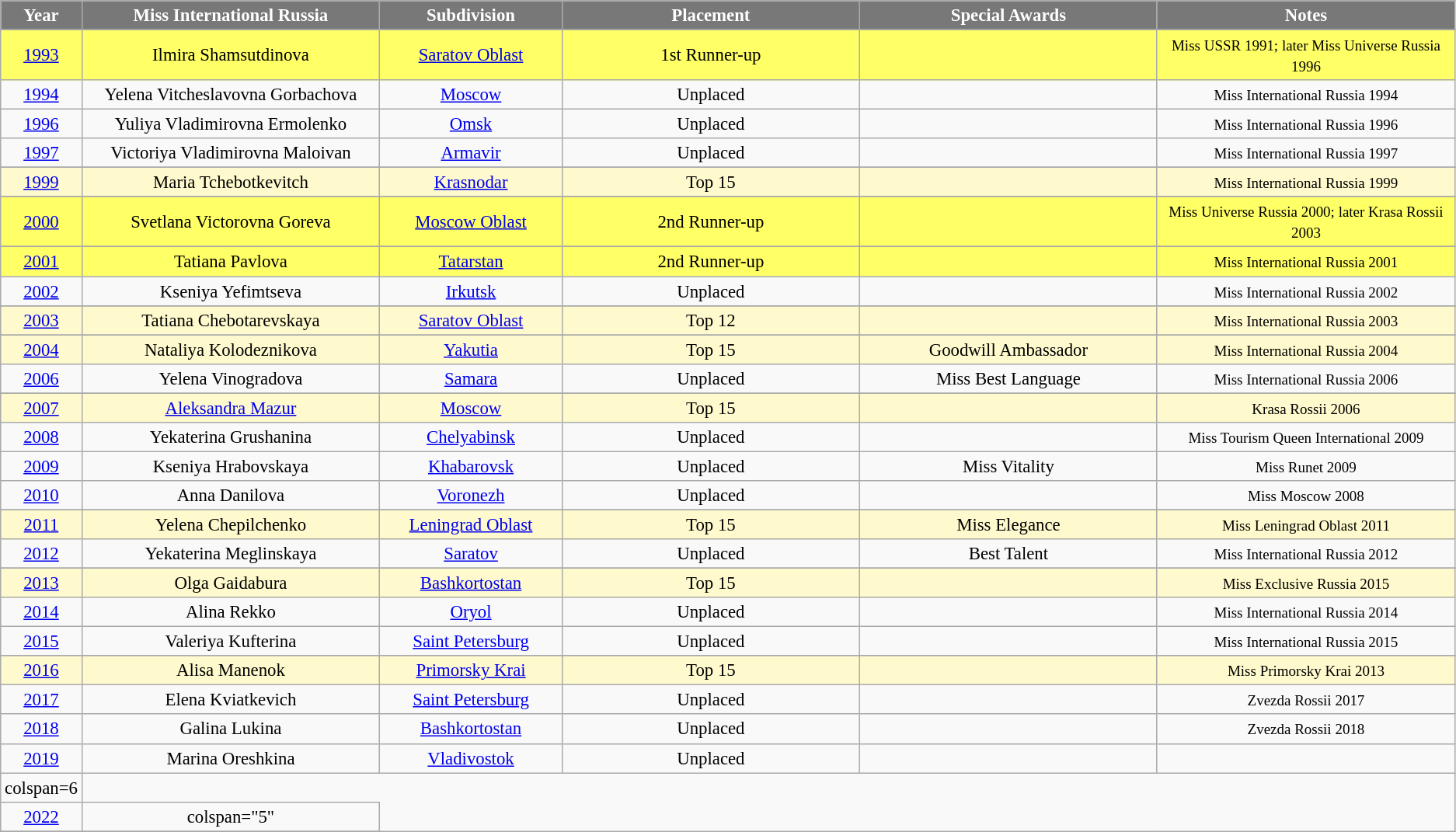<table class="wikitable sortable" style="font-size: 95%; text-align:center">
<tr>
<th width="60" style="background-color:#787878;color:#FFFFFF;">Year</th>
<th width="250" style="background-color:#787878;color:#FFFFFF;">Miss International Russia</th>
<th width="150" style="background-color:#787878;color:#FFFFFF;">Subdivision</th>
<th width="250" style="background-color:#787878;color:#FFFFFF;">Placement</th>
<th width="250" style="background-color:#787878;color:#FFFFFF;">Special Awards</th>
<th width="250" style="background-color:#787878;color:#FFFFFF;">Notes</th>
</tr>
<tr>
</tr>
<tr style="background-color:#FFFF66; ">
<td><a href='#'>1993</a></td>
<td>Ilmira Shamsutdinova</td>
<td><a href='#'>Saratov Oblast</a></td>
<td>1st Runner-up</td>
<td></td>
<td><small>Miss USSR 1991; later Miss Universe Russia 1996</small></td>
</tr>
<tr>
<td><a href='#'>1994</a></td>
<td>Yelena Vitcheslavovna Gorbachova</td>
<td><a href='#'>Moscow</a></td>
<td>Unplaced</td>
<td></td>
<td><small>Miss International Russia 1994</small></td>
</tr>
<tr>
<td><a href='#'>1996</a></td>
<td>Yuliya Vladimirovna Ermolenko</td>
<td><a href='#'>Omsk</a></td>
<td>Unplaced</td>
<td></td>
<td><small>Miss International Russia 1996</small></td>
</tr>
<tr>
<td><a href='#'>1997</a></td>
<td>Victoriya Vladimirovna Maloivan</td>
<td><a href='#'>Armavir</a></td>
<td>Unplaced</td>
<td></td>
<td><small>Miss International Russia 1997</small></td>
</tr>
<tr>
</tr>
<tr style="background-color:#FFFACD; ">
<td><a href='#'>1999</a></td>
<td>Maria Tchebotkevitch</td>
<td><a href='#'>Krasnodar</a></td>
<td>Top 15</td>
<td></td>
<td><small>Miss International Russia 1999</small></td>
</tr>
<tr>
</tr>
<tr style="background-color:#FFFF66; ">
<td><a href='#'>2000</a></td>
<td>Svetlana Victorovna Goreva</td>
<td><a href='#'>Moscow Oblast</a></td>
<td>2nd Runner-up</td>
<td></td>
<td><small>Miss Universe Russia 2000; later Krasa Rossii 2003</small></td>
</tr>
<tr>
</tr>
<tr style="background-color:#FFFF66;">
<td><a href='#'>2001</a></td>
<td>Tatiana Pavlova</td>
<td><a href='#'>Tatarstan</a></td>
<td>2nd Runner-up</td>
<td></td>
<td><small>Miss International Russia 2001</small></td>
</tr>
<tr>
<td><a href='#'>2002</a></td>
<td>Kseniya Yefimtseva</td>
<td><a href='#'>Irkutsk</a></td>
<td>Unplaced</td>
<td></td>
<td><small>Miss International Russia 2002</small></td>
</tr>
<tr>
</tr>
<tr style="background-color:#FFFACD; ">
<td><a href='#'>2003</a></td>
<td>Tatiana Chebotarevskaya</td>
<td><a href='#'>Saratov Oblast</a></td>
<td>Top 12</td>
<td></td>
<td><small>Miss International Russia 2003</small></td>
</tr>
<tr>
</tr>
<tr style="background-color:#FFFACD; ">
<td><a href='#'>2004</a></td>
<td>Nataliya Kolodeznikova</td>
<td><a href='#'>Yakutia</a></td>
<td>Top 15</td>
<td>Goodwill Ambassador</td>
<td><small>Miss International Russia 2004</small></td>
</tr>
<tr>
<td><a href='#'>2006</a></td>
<td>Yelena Vinogradova</td>
<td><a href='#'>Samara</a></td>
<td>Unplaced</td>
<td>Miss Best Language</td>
<td><small>Miss International Russia 2006</small></td>
</tr>
<tr>
</tr>
<tr style="background-color:#FFFACD; ">
<td><a href='#'>2007</a></td>
<td><a href='#'>Aleksandra Mazur</a></td>
<td><a href='#'>Moscow</a></td>
<td>Top 15</td>
<td></td>
<td><small>Krasa Rossii 2006</small></td>
</tr>
<tr>
<td><a href='#'>2008</a></td>
<td>Yekaterina Grushanina</td>
<td><a href='#'>Chelyabinsk</a></td>
<td>Unplaced</td>
<td></td>
<td><small>Miss Tourism Queen International 2009</small></td>
</tr>
<tr>
<td><a href='#'>2009</a></td>
<td>Kseniya Hrabovskaya</td>
<td><a href='#'>Khabarovsk</a></td>
<td>Unplaced</td>
<td>Miss Vitality</td>
<td><small>Miss Runet 2009</small></td>
</tr>
<tr>
<td><a href='#'>2010</a></td>
<td>Anna Danilova</td>
<td><a href='#'>Voronezh</a></td>
<td>Unplaced</td>
<td></td>
<td><small>Miss Moscow 2008</small></td>
</tr>
<tr>
</tr>
<tr style="background-color:#FFFACD; ">
<td><a href='#'>2011</a></td>
<td>Yelena Chepilchenko</td>
<td><a href='#'>Leningrad Oblast</a></td>
<td>Top 15</td>
<td>Miss Elegance</td>
<td><small>Miss Leningrad Oblast 2011</small></td>
</tr>
<tr>
<td><a href='#'>2012</a></td>
<td>Yekaterina Meglinskaya</td>
<td><a href='#'>Saratov</a></td>
<td>Unplaced</td>
<td>Best Talent</td>
<td><small>Miss International Russia 2012</small></td>
</tr>
<tr>
</tr>
<tr style="background-color:#FFFACD; ">
<td><a href='#'>2013</a></td>
<td>Olga Gaidabura</td>
<td><a href='#'>Bashkortostan</a></td>
<td>Top 15</td>
<td></td>
<td><small>Miss Exclusive Russia 2015</small></td>
</tr>
<tr>
<td><a href='#'>2014</a></td>
<td>Alina Rekko</td>
<td><a href='#'>Oryol</a></td>
<td>Unplaced</td>
<td></td>
<td><small>Miss International Russia 2014</small></td>
</tr>
<tr>
<td><a href='#'>2015</a></td>
<td>Valeriya Kufterina</td>
<td><a href='#'>Saint Petersburg</a></td>
<td>Unplaced</td>
<td></td>
<td><small>Miss International Russia 2015</small></td>
</tr>
<tr>
</tr>
<tr style="background-color:#FFFACD; ">
<td><a href='#'>2016</a></td>
<td>Alisa Manenok</td>
<td><a href='#'>Primorsky Krai</a></td>
<td>Top 15</td>
<td></td>
<td><small>Miss Primorsky Krai 2013</small></td>
</tr>
<tr>
<td><a href='#'>2017</a></td>
<td>Elena Kviatkevich</td>
<td><a href='#'>Saint Petersburg</a></td>
<td>Unplaced</td>
<td></td>
<td><small>Zvezda Rossii 2017</small></td>
</tr>
<tr>
<td><a href='#'>2018</a></td>
<td>Galina Lukina</td>
<td><a href='#'>Bashkortostan</a></td>
<td>Unplaced</td>
<td></td>
<td><small>Zvezda Rossii 2018</small></td>
</tr>
<tr>
<td><a href='#'>2019</a></td>
<td>Marina Oreshkina</td>
<td><a href='#'>Vladivostok</a></td>
<td>Unplaced</td>
<td></td>
<td></td>
</tr>
<tr>
<td>colspan=6 </td>
</tr>
<tr>
<td><a href='#'>2022</a></td>
<td>colspan="5" </td>
</tr>
<tr>
</tr>
</table>
